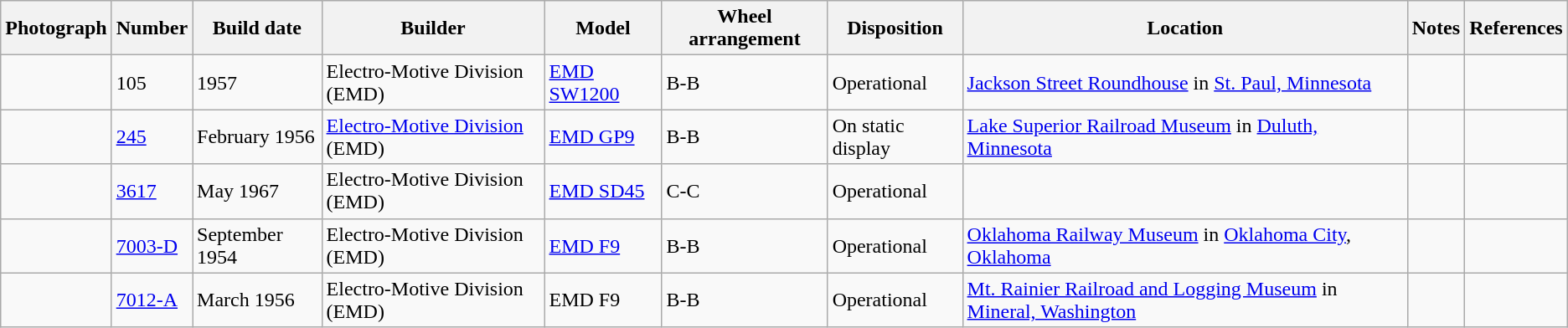<table class="wikitable">
<tr>
<th><strong>Photograph</strong></th>
<th>Number</th>
<th>Build date</th>
<th>Builder</th>
<th>Model</th>
<th>Wheel arrangement</th>
<th>Disposition</th>
<th>Location</th>
<th>Notes</th>
<th>References</th>
</tr>
<tr>
<td></td>
<td>105</td>
<td>1957</td>
<td>Electro-Motive Division (EMD)</td>
<td><a href='#'>EMD SW1200</a></td>
<td>B-B</td>
<td>Operational</td>
<td><a href='#'>Jackson Street Roundhouse</a> in <a href='#'>St. Paul, Minnesota</a></td>
<td></td>
<td></td>
</tr>
<tr>
<td></td>
<td><a href='#'>245</a></td>
<td>February 1956</td>
<td><a href='#'>Electro-Motive Division</a> (EMD)</td>
<td><a href='#'>EMD GP9</a></td>
<td>B-B</td>
<td>On static display</td>
<td><a href='#'>Lake Superior Railroad Museum</a> in <a href='#'>Duluth, Minnesota</a></td>
<td></td>
<td></td>
</tr>
<tr>
<td></td>
<td><a href='#'>3617</a></td>
<td>May 1967</td>
<td>Electro-Motive Division (EMD)</td>
<td><a href='#'>EMD SD45</a></td>
<td>C-C</td>
<td>Operational</td>
<td></td>
<td></td>
<td></td>
</tr>
<tr>
<td></td>
<td><a href='#'>7003-D</a></td>
<td>September 1954</td>
<td>Electro-Motive Division (EMD)</td>
<td><a href='#'>EMD F9</a></td>
<td>B-B</td>
<td>Operational</td>
<td><a href='#'>Oklahoma Railway Museum</a> in <a href='#'>Oklahoma City</a>, <a href='#'>Oklahoma</a></td>
<td></td>
<td></td>
</tr>
<tr>
<td></td>
<td><a href='#'>7012-A</a></td>
<td>March 1956</td>
<td>Electro-Motive Division (EMD)</td>
<td>EMD F9</td>
<td>B-B</td>
<td>Operational</td>
<td><a href='#'>Mt. Rainier Railroad and Logging Museum</a> in <a href='#'>Mineral, Washington</a></td>
<td></td>
<td></td>
</tr>
</table>
